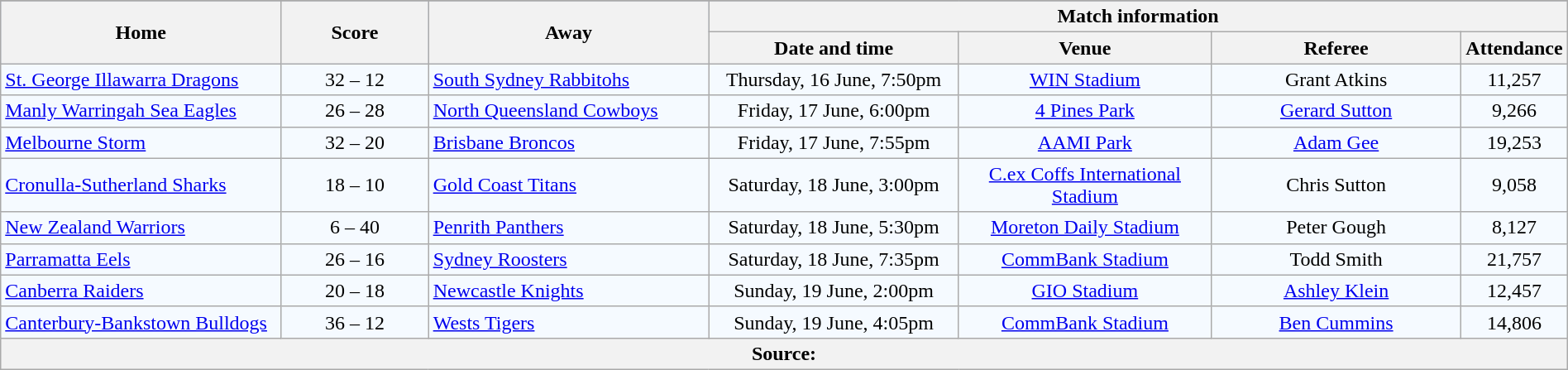<table class="wikitable" style="border-collapse:collapse; text-align:center; width:100%;">
<tr style="background:#c1d8ff;">
</tr>
<tr style="background:#c1d8ff;">
<th rowspan="2" style="width:19%;">Home</th>
<th rowspan="2" style="width:10%;">Score</th>
<th rowspan="2" style="width:19%;">Away</th>
<th colspan="6">Match information</th>
</tr>
<tr style="background:#efefef;">
<th width=17%>Date and time</th>
<th width=17%>Venue</th>
<th width=17%>Referee</th>
<th width=5%>Attendance</th>
</tr>
<tr style="text-align:center; background:#f5faff;">
<td align="left"> <a href='#'>St. George Illawarra Dragons</a></td>
<td>32 – 12</td>
<td align="left"> <a href='#'>South Sydney Rabbitohs</a></td>
<td>Thursday, 16 June, 7:50pm</td>
<td><a href='#'>WIN Stadium</a></td>
<td>Grant Atkins</td>
<td>11,257</td>
</tr>
<tr style="text-align:center; background:#f5faff;">
<td align="left"> <a href='#'>Manly Warringah Sea Eagles</a></td>
<td>26 – 28</td>
<td align="left"> <a href='#'>North Queensland Cowboys</a></td>
<td>Friday, 17 June, 6:00pm</td>
<td><a href='#'>4 Pines Park</a></td>
<td><a href='#'>Gerard Sutton</a></td>
<td>9,266</td>
</tr>
<tr style="text-align:center; background:#f5faff;">
<td align="left"> <a href='#'>Melbourne Storm</a></td>
<td>32 – 20</td>
<td align="left"> <a href='#'>Brisbane Broncos</a></td>
<td>Friday, 17 June, 7:55pm</td>
<td><a href='#'>AAMI Park</a></td>
<td><a href='#'>Adam Gee</a></td>
<td>19,253</td>
</tr>
<tr style="text-align:center; background:#f5faff;">
<td align="left"> <a href='#'>Cronulla-Sutherland Sharks</a></td>
<td>18 – 10</td>
<td align="left"> <a href='#'>Gold Coast Titans</a></td>
<td>Saturday, 18 June, 3:00pm</td>
<td><a href='#'>C.ex Coffs International Stadium</a></td>
<td>Chris Sutton</td>
<td>9,058</td>
</tr>
<tr style="text-align:center; background:#f5faff;">
<td align="left"> <a href='#'>New Zealand Warriors</a></td>
<td>6 – 40</td>
<td align="left"> <a href='#'>Penrith Panthers</a></td>
<td>Saturday, 18 June, 5:30pm</td>
<td><a href='#'>Moreton Daily Stadium</a></td>
<td>Peter Gough</td>
<td>8,127</td>
</tr>
<tr style="text-align:center; background:#f5faff;">
<td align="left"> <a href='#'>Parramatta Eels</a></td>
<td>26 – 16</td>
<td align="left"> <a href='#'>Sydney Roosters</a></td>
<td>Saturday, 18 June, 7:35pm</td>
<td><a href='#'>CommBank Stadium</a></td>
<td>Todd Smith</td>
<td>21,757</td>
</tr>
<tr style="text-align:center; background:#f5faff;">
<td align="left"> <a href='#'>Canberra Raiders</a></td>
<td>20 – 18</td>
<td align="left"> <a href='#'>Newcastle Knights</a></td>
<td>Sunday, 19 June, 2:00pm</td>
<td><a href='#'>GIO Stadium</a></td>
<td><a href='#'>Ashley Klein</a></td>
<td>12,457</td>
</tr>
<tr style="text-align:center; background:#f5faff;">
<td align="left"> <a href='#'>Canterbury-Bankstown Bulldogs</a></td>
<td>36 – 12</td>
<td align="left"> <a href='#'>Wests Tigers</a></td>
<td>Sunday, 19 June, 4:05pm</td>
<td><a href='#'>CommBank Stadium</a></td>
<td><a href='#'>Ben Cummins</a></td>
<td>14,806</td>
</tr>
<tr>
<th colspan="7">Source:</th>
</tr>
</table>
